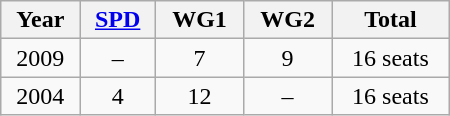<table class="wikitable" width="300">
<tr>
<th>Year</th>
<th><a href='#'>SPD</a></th>
<th>WG1</th>
<th>WG2</th>
<th>Total</th>
</tr>
<tr align="center">
<td>2009</td>
<td>–</td>
<td>7</td>
<td>9</td>
<td>16 seats</td>
</tr>
<tr align="center">
<td>2004</td>
<td>4</td>
<td>12</td>
<td>–</td>
<td>16 seats</td>
</tr>
</table>
